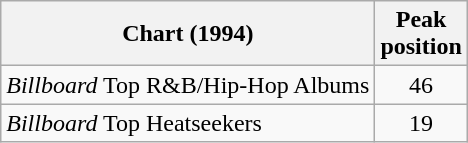<table class="wikitable">
<tr>
<th>Chart (1994)</th>
<th>Peak<br>position</th>
</tr>
<tr>
<td><em>Billboard</em> Top R&B/Hip-Hop Albums</td>
<td align="center">46</td>
</tr>
<tr>
<td><em>Billboard</em> Top Heatseekers</td>
<td align="center">19</td>
</tr>
</table>
